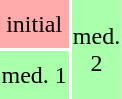<table>
<tr align=center>
<td style="width:30px; background:#faa; height:30px;">initial</td>
<td style="background:#afa; width:30px;" rowspan="2">med.<br>2</td>
</tr>
<tr align=center>
<td style="background:#afa; height:30px;">med. 1</td>
</tr>
</table>
